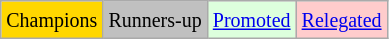<table class="wikitable">
<tr>
<td bgcolor=gold><small>Champions</small></td>
<td bgcolor=silver><small>Runners-up</small></td>
<td bgcolor="#DDFFDD"><small><a href='#'>Promoted</a></small></td>
<td bgcolor="#FFCCCC"><small><a href='#'>Relegated</a></small></td>
</tr>
</table>
